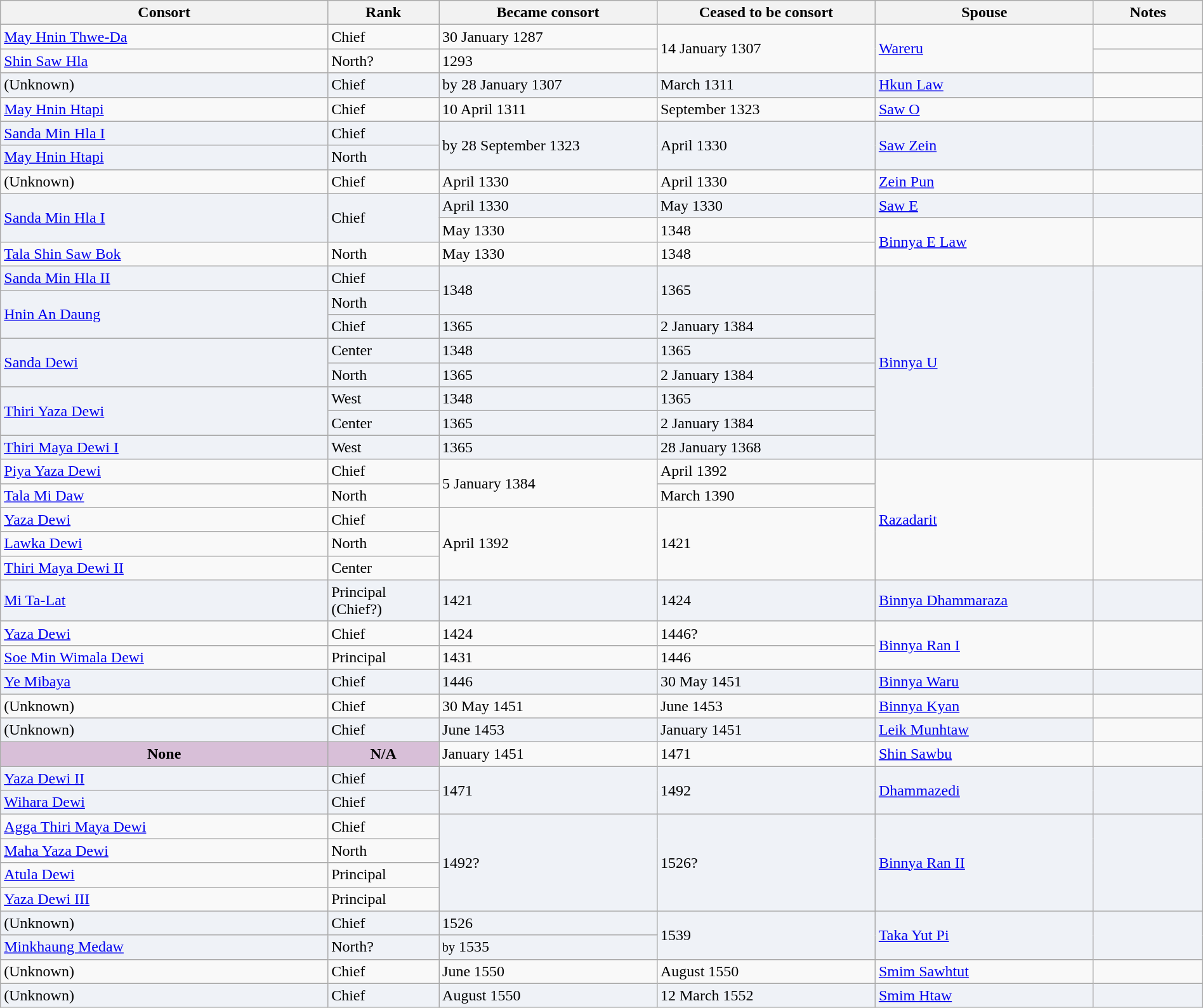<table width=100% class="wikitable">
<tr>
<th width=15%>Consort</th>
<th width=5%>Rank</th>
<th width=10%>Became consort</th>
<th width=10%>Ceased to be consort</th>
<th width=10%>Spouse</th>
<th width=5%>Notes</th>
</tr>
<tr>
<td><a href='#'>May Hnin Thwe-Da</a></td>
<td>Chief</td>
<td>30 January 1287</td>
<td rowspan="2"> 14 January 1307</td>
<td rowspan="2"><a href='#'>Wareru</a></td>
<td></td>
</tr>
<tr>
<td><a href='#'>Shin Saw Hla</a></td>
<td>North?</td>
<td> 1293</td>
<td></td>
</tr>
<tr>
<td style="background:#eff2f7">(Unknown)</td>
<td style="background:#eff2f7">Chief</td>
<td style="background:#eff2f7">by 28 January 1307</td>
<td style="background:#eff2f7">March 1311</td>
<td style="background:#eff2f7"><a href='#'>Hkun Law</a></td>
<td></td>
</tr>
<tr>
<td><a href='#'>May Hnin Htapi</a></td>
<td>Chief</td>
<td>10 April 1311</td>
<td>September 1323</td>
<td><a href='#'>Saw O</a></td>
<td></td>
</tr>
<tr>
<td style="background:#eff2f7"><a href='#'>Sanda Min Hla I</a></td>
<td style="background:#eff2f7">Chief</td>
<td style="background:#eff2f7"  rowspan="2">by 28 September 1323</td>
<td style="background:#eff2f7" rowspan="2">April 1330</td>
<td style="background:#eff2f7"  rowspan="2"><a href='#'>Saw Zein</a></td>
<td style="background:#eff2f7"  rowspan="2"></td>
</tr>
<tr>
<td style="background:#eff2f7"><a href='#'>May Hnin Htapi</a></td>
<td style="background:#eff2f7">North</td>
</tr>
<tr>
<td>(Unknown)</td>
<td>Chief</td>
<td>April 1330</td>
<td>April 1330</td>
<td><a href='#'>Zein Pun</a></td>
<td></td>
</tr>
<tr>
<td style="background:#eff2f7" rowspan="2"><a href='#'>Sanda Min Hla I</a></td>
<td style="background:#eff2f7" rowspan="2">Chief</td>
<td style="background:#eff2f7">April 1330</td>
<td style="background:#eff2f7">May 1330</td>
<td style="background:#eff2f7"><a href='#'>Saw E</a></td>
<td style="background:#eff2f7"></td>
</tr>
<tr>
<td>May 1330</td>
<td>1348</td>
<td rowspan="2"><a href='#'>Binnya E Law</a></td>
<td rowspan="2"></td>
</tr>
<tr>
<td><a href='#'>Tala Shin Saw Bok</a></td>
<td>North</td>
<td>May 1330</td>
<td>1348</td>
</tr>
<tr>
<td style="background:#eff2f7"><a href='#'>Sanda Min Hla II</a></td>
<td style="background:#eff2f7">Chief</td>
<td style="background:#eff2f7" rowspan="2">1348</td>
<td style="background:#eff2f7" rowspan="2"> 1365</td>
<td style="background:#eff2f7" rowspan="8"><a href='#'>Binnya U</a></td>
<td style="background:#eff2f7" rowspan="8"></td>
</tr>
<tr>
<td style="background:#eff2f7" rowspan="2"><a href='#'>Hnin An Daung</a></td>
<td style="background:#eff2f7">North</td>
</tr>
<tr>
<td style="background:#eff2f7">Chief</td>
<td style="background:#eff2f7"> 1365</td>
<td style="background:#eff2f7">2 January 1384</td>
</tr>
<tr>
<td style="background:#eff2f7" rowspan="2"><a href='#'>Sanda Dewi</a></td>
<td style="background:#eff2f7">Center</td>
<td style="background:#eff2f7">1348</td>
<td style="background:#eff2f7"> 1365</td>
</tr>
<tr>
<td style="background:#eff2f7">North</td>
<td style="background:#eff2f7"> 1365</td>
<td style="background:#eff2f7">2 January 1384</td>
</tr>
<tr>
<td style="background:#eff2f7" rowspan="2"><a href='#'>Thiri Yaza Dewi</a></td>
<td style="background:#eff2f7">West</td>
<td style="background:#eff2f7">1348</td>
<td style="background:#eff2f7"> 1365</td>
</tr>
<tr>
<td style="background:#eff2f7">Center</td>
<td style="background:#eff2f7"> 1365</td>
<td style="background:#eff2f7">2 January 1384</td>
</tr>
<tr>
<td style="background:#eff2f7"><a href='#'>Thiri Maya Dewi I</a></td>
<td style="background:#eff2f7">West</td>
<td style="background:#eff2f7"> 1365</td>
<td style="background:#eff2f7"> 28 January 1368</td>
</tr>
<tr>
<td><a href='#'>Piya Yaza Dewi</a></td>
<td>Chief</td>
<td rowspan="2">5 January 1384</td>
<td> April 1392</td>
<td rowspan="5"><a href='#'>Razadarit</a></td>
<td rowspan="5"></td>
</tr>
<tr>
<td><a href='#'>Tala Mi Daw</a></td>
<td>North</td>
<td> March 1390</td>
</tr>
<tr>
<td><a href='#'>Yaza Dewi</a></td>
<td>Chief</td>
<td rowspan="3"> April 1392</td>
<td rowspan="3"> 1421</td>
</tr>
<tr>
<td><a href='#'>Lawka Dewi</a></td>
<td>North</td>
</tr>
<tr>
<td><a href='#'>Thiri Maya Dewi II</a></td>
<td>Center</td>
</tr>
<tr>
<td style="background:#eff2f7"><a href='#'>Mi Ta-Lat</a></td>
<td style="background:#eff2f7">Principal (Chief?)</td>
<td style="background:#eff2f7">1421</td>
<td style="background:#eff2f7">1424</td>
<td style="background:#eff2f7"><a href='#'>Binnya Dhammaraza</a></td>
<td style="background:#eff2f7"></td>
</tr>
<tr>
<td><a href='#'>Yaza Dewi</a></td>
<td>Chief</td>
<td> 1424</td>
<td> 1446?</td>
<td rowspan="2"><a href='#'>Binnya Ran I</a></td>
<td rowspan="2"></td>
</tr>
<tr>
<td><a href='#'>Soe Min Wimala Dewi</a></td>
<td>Principal</td>
<td>1431</td>
<td>1446</td>
</tr>
<tr>
<td style="background:#eff2f7"><a href='#'>Ye Mibaya</a></td>
<td style="background:#eff2f7">Chief</td>
<td style="background:#eff2f7">1446</td>
<td style="background:#eff2f7">30 May 1451</td>
<td style="background:#eff2f7"><a href='#'>Binnya Waru</a></td>
<td style="background:#eff2f7"></td>
</tr>
<tr>
<td>(Unknown)</td>
<td>Chief</td>
<td>30 May 1451</td>
<td>June 1453</td>
<td><a href='#'>Binnya Kyan</a></td>
<td></td>
</tr>
<tr>
<td style="background:#eff2f7">(Unknown)</td>
<td style="background:#eff2f7">Chief</td>
<td style="background:#eff2f7">June 1453</td>
<td style="background:#eff2f7"> January 1451</td>
<td style="background:#eff2f7"><a href='#'>Leik Munhtaw</a></td>
<td></td>
</tr>
<tr>
<th style="background-color:#D8BFD8">None</th>
<th style="background-color:#D8BFD8">N/A</th>
<td> January 1451</td>
<td>1471</td>
<td><a href='#'>Shin Sawbu</a></td>
<td></td>
</tr>
<tr>
<td style="background:#eff2f7"><a href='#'>Yaza Dewi II</a></td>
<td style="background:#eff2f7">Chief</td>
<td style="background:#eff2f7" rowspan="2">1471</td>
<td style="background:#eff2f7" rowspan="2">1492</td>
<td style="background:#eff2f7" rowspan="2"><a href='#'>Dhammazedi</a></td>
<td style="background:#eff2f7" rowspan="2"></td>
</tr>
<tr>
<td style="background:#eff2f7"><a href='#'>Wihara Dewi</a></td>
<td style="background:#eff2f7">Chief</td>
</tr>
<tr>
<td><a href='#'>Agga Thiri Maya Dewi</a></td>
<td>Chief</td>
<td style="background:#eff2f7" rowspan="4">1492?</td>
<td style="background:#eff2f7" rowspan="4">1526?</td>
<td style="background:#eff2f7" rowspan="4"><a href='#'>Binnya Ran II</a></td>
<td style="background:#eff2f7" rowspan="4"></td>
</tr>
<tr>
<td><a href='#'>Maha Yaza Dewi</a></td>
<td>North</td>
</tr>
<tr>
<td><a href='#'>Atula Dewi</a></td>
<td>Principal</td>
</tr>
<tr>
<td><a href='#'>Yaza Dewi III</a></td>
<td>Principal</td>
</tr>
<tr>
<td style="background:#eff2f7">(Unknown)</td>
<td style="background:#eff2f7">Chief</td>
<td style="background:#eff2f7">1526</td>
<td style="background:#eff2f7" rowspan="2">1539</td>
<td style="background:#eff2f7" rowspan="2"><a href='#'>Taka Yut Pi</a></td>
<td style="background:#eff2f7" rowspan="2"></td>
</tr>
<tr>
<td style="background:#eff2f7"><a href='#'>Minkhaung Medaw</a></td>
<td style="background:#eff2f7">North?</td>
<td style="background:#eff2f7"><small>by</small> 1535</td>
</tr>
<tr>
<td>(Unknown)</td>
<td>Chief</td>
<td>June 1550</td>
<td>August 1550</td>
<td><a href='#'>Smim Sawhtut</a></td>
<td></td>
</tr>
<tr>
<td style="background:#eff2f7">(Unknown)</td>
<td style="background:#eff2f7">Chief</td>
<td style="background:#eff2f7">August 1550</td>
<td style="background:#eff2f7">12 March 1552</td>
<td style="background:#eff2f7"><a href='#'>Smim Htaw</a></td>
<td style="background:#eff2f7"></td>
</tr>
</table>
